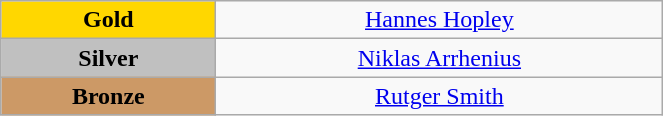<table class="wikitable" style="text-align:center; " width="35%">
<tr>
<td bgcolor="gold"><strong>Gold</strong></td>
<td><a href='#'>Hannes Hopley</a><br>  <small><em></em></small></td>
</tr>
<tr>
<td bgcolor="silver"><strong>Silver</strong></td>
<td><a href='#'>Niklas Arrhenius</a><br>  <small><em></em></small></td>
</tr>
<tr>
<td bgcolor="CC9966"><strong>Bronze</strong></td>
<td><a href='#'>Rutger Smith</a><br>  <small><em></em></small></td>
</tr>
</table>
